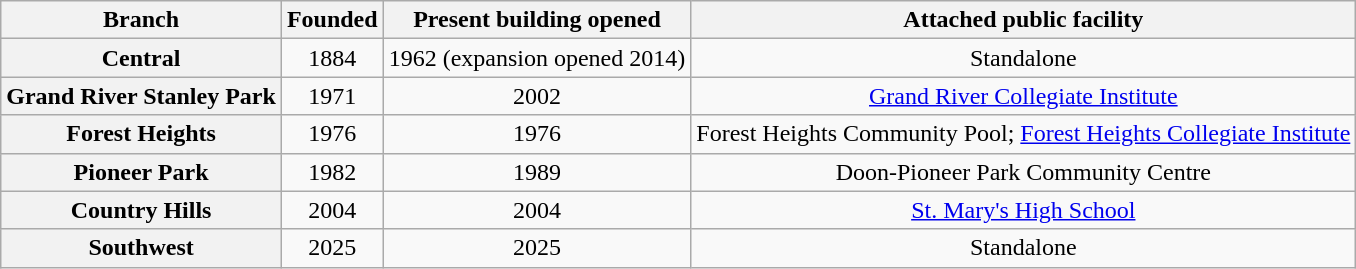<table class="wikitable" style="text-align:center">
<tr>
<th>Branch</th>
<th>Founded</th>
<th>Present building opened</th>
<th>Attached public facility</th>
</tr>
<tr>
<th>Central</th>
<td>1884</td>
<td>1962 (expansion opened 2014)</td>
<td>Standalone</td>
</tr>
<tr>
<th>Grand River Stanley Park</th>
<td>1971</td>
<td>2002</td>
<td><a href='#'>Grand River Collegiate Institute</a></td>
</tr>
<tr>
<th>Forest Heights</th>
<td>1976</td>
<td>1976</td>
<td>Forest Heights Community Pool; <a href='#'>Forest Heights Collegiate Institute</a></td>
</tr>
<tr>
<th>Pioneer Park</th>
<td>1982</td>
<td>1989</td>
<td>Doon-Pioneer Park Community Centre</td>
</tr>
<tr>
<th>Country Hills</th>
<td>2004</td>
<td>2004</td>
<td><a href='#'>St. Mary's High School</a></td>
</tr>
<tr>
<th>Southwest</th>
<td>2025</td>
<td>2025</td>
<td>Standalone</td>
</tr>
</table>
